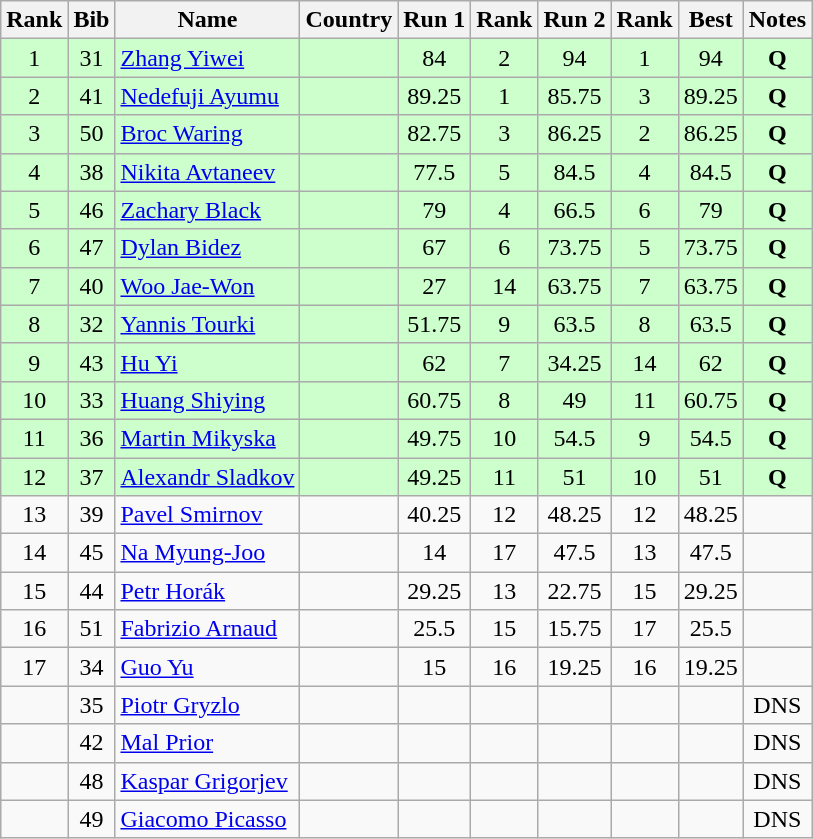<table class="wikitable sortable" style="text-align:center">
<tr>
<th>Rank</th>
<th>Bib</th>
<th>Name</th>
<th>Country</th>
<th>Run 1</th>
<th>Rank</th>
<th>Run 2</th>
<th>Rank</th>
<th>Best</th>
<th>Notes</th>
</tr>
<tr bgcolor=ccffcc>
<td>1</td>
<td>31</td>
<td align=left><a href='#'>Zhang Yiwei</a></td>
<td align=left></td>
<td>84</td>
<td>2</td>
<td>94</td>
<td>1</td>
<td>94</td>
<td><strong>Q</strong></td>
</tr>
<tr bgcolor=ccffcc>
<td>2</td>
<td>41</td>
<td align=left><a href='#'>Nedefuji Ayumu</a></td>
<td align=left></td>
<td>89.25</td>
<td>1</td>
<td>85.75</td>
<td>3</td>
<td>89.25</td>
<td><strong>Q</strong></td>
</tr>
<tr bgcolor=ccffcc>
<td>3</td>
<td>50</td>
<td align=left><a href='#'>Broc Waring</a></td>
<td align=left></td>
<td>82.75</td>
<td>3</td>
<td>86.25</td>
<td>2</td>
<td>86.25</td>
<td><strong>Q</strong></td>
</tr>
<tr bgcolor=ccffcc>
<td>4</td>
<td>38</td>
<td align=left><a href='#'>Nikita Avtaneev</a></td>
<td align=left></td>
<td>77.5</td>
<td>5</td>
<td>84.5</td>
<td>4</td>
<td>84.5</td>
<td><strong>Q</strong></td>
</tr>
<tr bgcolor=ccffcc>
<td>5</td>
<td>46</td>
<td align=left><a href='#'>Zachary Black</a></td>
<td align=left></td>
<td>79</td>
<td>4</td>
<td>66.5</td>
<td>6</td>
<td>79</td>
<td><strong>Q</strong></td>
</tr>
<tr bgcolor=ccffcc>
<td>6</td>
<td>47</td>
<td align=left><a href='#'>Dylan Bidez</a></td>
<td align=left></td>
<td>67</td>
<td>6</td>
<td>73.75</td>
<td>5</td>
<td>73.75</td>
<td><strong>Q</strong></td>
</tr>
<tr bgcolor=ccffcc>
<td>7</td>
<td>40</td>
<td align=left><a href='#'>Woo Jae-Won</a></td>
<td align=left></td>
<td>27</td>
<td>14</td>
<td>63.75</td>
<td>7</td>
<td>63.75</td>
<td><strong>Q</strong></td>
</tr>
<tr bgcolor=ccffcc>
<td>8</td>
<td>32</td>
<td align=left><a href='#'>Yannis Tourki</a></td>
<td align=left></td>
<td>51.75</td>
<td>9</td>
<td>63.5</td>
<td>8</td>
<td>63.5</td>
<td><strong>Q</strong></td>
</tr>
<tr bgcolor=ccffcc>
<td>9</td>
<td>43</td>
<td align=left><a href='#'>Hu Yi</a></td>
<td align=left></td>
<td>62</td>
<td>7</td>
<td>34.25</td>
<td>14</td>
<td>62</td>
<td><strong>Q</strong></td>
</tr>
<tr bgcolor=ccffcc>
<td>10</td>
<td>33</td>
<td align=left><a href='#'>Huang Shiying</a></td>
<td align=left></td>
<td>60.75</td>
<td>8</td>
<td>49</td>
<td>11</td>
<td>60.75</td>
<td><strong>Q</strong></td>
</tr>
<tr bgcolor=ccffcc>
<td>11</td>
<td>36</td>
<td align=left><a href='#'>Martin Mikyska</a></td>
<td align=left></td>
<td>49.75</td>
<td>10</td>
<td>54.5</td>
<td>9</td>
<td>54.5</td>
<td><strong>Q</strong></td>
</tr>
<tr bgcolor=ccffcc>
<td>12</td>
<td>37</td>
<td align=left><a href='#'>Alexandr Sladkov</a></td>
<td align=left></td>
<td>49.25</td>
<td>11</td>
<td>51</td>
<td>10</td>
<td>51</td>
<td><strong>Q</strong></td>
</tr>
<tr>
<td>13</td>
<td>39</td>
<td align=left><a href='#'>Pavel Smirnov</a></td>
<td align=left></td>
<td>40.25</td>
<td>12</td>
<td>48.25</td>
<td>12</td>
<td>48.25</td>
<td></td>
</tr>
<tr>
<td>14</td>
<td>45</td>
<td align=left><a href='#'>Na Myung-Joo</a></td>
<td align=left></td>
<td>14</td>
<td>17</td>
<td>47.5</td>
<td>13</td>
<td>47.5</td>
<td></td>
</tr>
<tr>
<td>15</td>
<td>44</td>
<td align=left><a href='#'>Petr Horák</a></td>
<td align=left></td>
<td>29.25</td>
<td>13</td>
<td>22.75</td>
<td>15</td>
<td>29.25</td>
<td></td>
</tr>
<tr>
<td>16</td>
<td>51</td>
<td align=left><a href='#'>Fabrizio Arnaud</a></td>
<td align=left></td>
<td>25.5</td>
<td>15</td>
<td>15.75</td>
<td>17</td>
<td>25.5</td>
<td></td>
</tr>
<tr>
<td>17</td>
<td>34</td>
<td align=left><a href='#'>Guo Yu</a></td>
<td align=left></td>
<td>15</td>
<td>16</td>
<td>19.25</td>
<td>16</td>
<td>19.25</td>
<td></td>
</tr>
<tr>
<td></td>
<td>35</td>
<td align=left><a href='#'>Piotr Gryzlo</a></td>
<td align=left></td>
<td></td>
<td></td>
<td></td>
<td></td>
<td></td>
<td>DNS</td>
</tr>
<tr>
<td></td>
<td>42</td>
<td align=left><a href='#'>Mal Prior</a></td>
<td align=left></td>
<td></td>
<td></td>
<td></td>
<td></td>
<td></td>
<td>DNS</td>
</tr>
<tr>
<td></td>
<td>48</td>
<td align=left><a href='#'>Kaspar Grigorjev</a></td>
<td align=left></td>
<td></td>
<td></td>
<td></td>
<td></td>
<td></td>
<td>DNS</td>
</tr>
<tr>
<td></td>
<td>49</td>
<td align=left><a href='#'>Giacomo Picasso</a></td>
<td align=left></td>
<td></td>
<td></td>
<td></td>
<td></td>
<td></td>
<td>DNS</td>
</tr>
</table>
